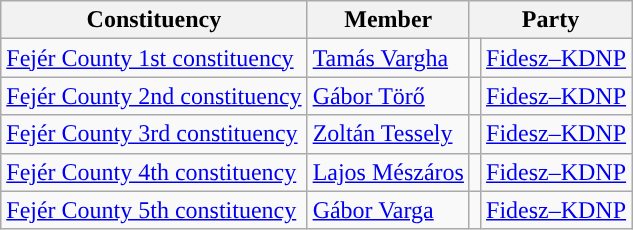<table class="wikitable">
<tr>
<th>Constituency</th>
<th>Member</th>
<th colspan="2">Party</th>
</tr>
<tr>
<td><a href='#'>Fejér County 1st constituency</a></td>
<td><a href='#'>Tamás Vargha</a></td>
<td style="background-color: "></td>
<td><a href='#'>Fidesz–KDNP</a></td>
</tr>
<tr>
<td><a href='#'>Fejér County 2nd constituency</a></td>
<td><a href='#'>Gábor Törő</a></td>
<td style="background-color: "></td>
<td><a href='#'>Fidesz–KDNP</a></td>
</tr>
<tr>
<td><a href='#'>Fejér County 3rd constituency</a></td>
<td><a href='#'>Zoltán Tessely</a></td>
<td style="background-color: "></td>
<td><a href='#'>Fidesz–KDNP</a></td>
</tr>
<tr>
<td><a href='#'>Fejér County 4th constituency</a></td>
<td><a href='#'>Lajos Mészáros</a></td>
<td style="background-color: "></td>
<td><a href='#'>Fidesz–KDNP</a></td>
</tr>
<tr>
<td><a href='#'>Fejér County 5th constituency</a></td>
<td><a href='#'>Gábor Varga</a></td>
<td style="background-color: "></td>
<td><a href='#'>Fidesz–KDNP</a></td>
</tr>
</table>
